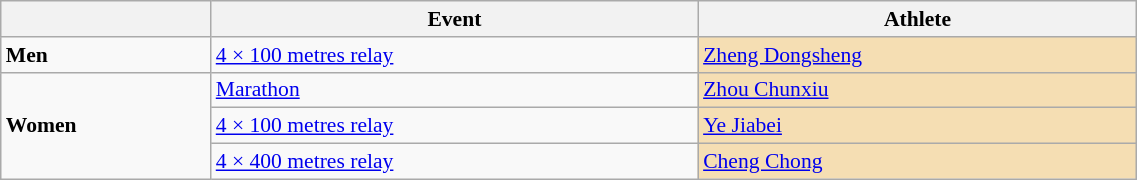<table class=wikitable style="font-size:90%" width=60%>
<tr>
<th></th>
<th>Event</th>
<th>Athlete</th>
</tr>
<tr>
<td><strong>Men</strong></td>
<td><a href='#'>4 × 100 metres relay</a></td>
<td bgcolor="wheat"><a href='#'>Zheng Dongsheng</a></td>
</tr>
<tr>
<td rowspan=3><strong>Women</strong></td>
<td><a href='#'>Marathon</a></td>
<td bgcolor="wheat"><a href='#'>Zhou Chunxiu</a></td>
</tr>
<tr>
<td><a href='#'>4 × 100 metres relay</a></td>
<td bgcolor="wheat"><a href='#'>Ye Jiabei</a></td>
</tr>
<tr>
<td><a href='#'>4 × 400 metres relay</a></td>
<td bgcolor="wheat"><a href='#'>Cheng Chong</a></td>
</tr>
</table>
